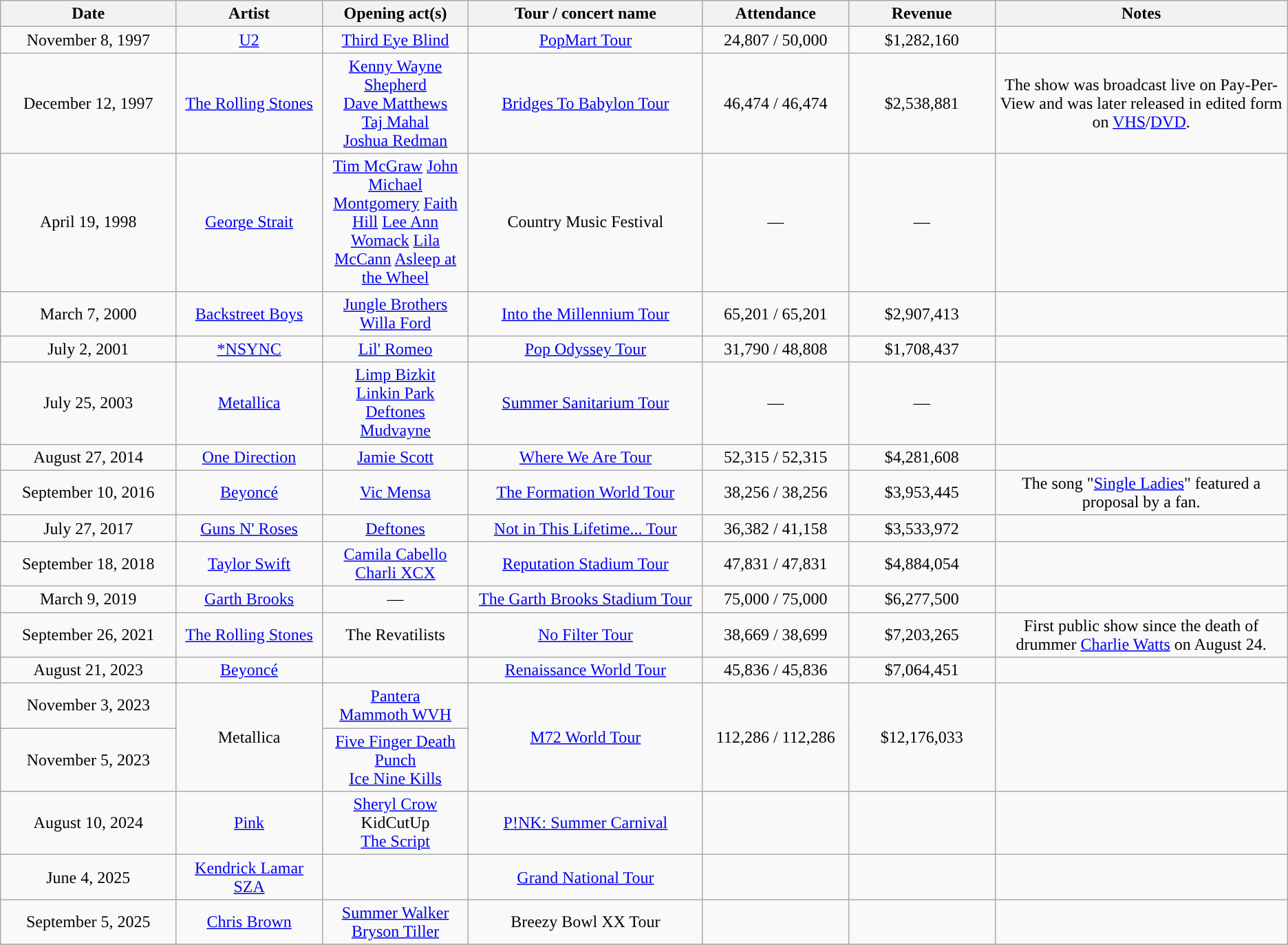<table class="wikitable" style="text-align:center;">
<tr>
<th width=12%>Date</th>
<th width=10%>Artist</th>
<th width=10%>Opening act(s)</th>
<th width=16%>Tour / concert name</th>
<th width=10%>Attendance</th>
<th width=10%>Revenue</th>
<th width=20%>Notes</th>
</tr>
<tr>
<td>November 8, 1997</td>
<td><a href='#'>U2</a></td>
<td><a href='#'>Third Eye Blind</a></td>
<td><a href='#'>PopMart Tour</a></td>
<td>24,807 / 50,000</td>
<td>$1,282,160</td>
<td></td>
</tr>
<tr>
<td>December 12, 1997</td>
<td><a href='#'>The Rolling Stones</a></td>
<td><a href='#'>Kenny Wayne Shepherd</a><br><a href='#'>Dave Matthews</a><br><a href='#'>Taj Mahal</a><br><a href='#'>Joshua Redman</a></td>
<td><a href='#'>Bridges To Babylon Tour</a></td>
<td>46,474 / 46,474</td>
<td>$2,538,881</td>
<td>The show was broadcast live on Pay-Per-View and was later released in edited form on <a href='#'>VHS</a>/<a href='#'>DVD</a>.</td>
</tr>
<tr>
<td>April 19, 1998</td>
<td><a href='#'>George Strait</a></td>
<td><a href='#'>Tim McGraw</a> <a href='#'>John Michael Montgomery</a> <a href='#'>Faith Hill</a> <a href='#'>Lee Ann Womack</a> <a href='#'>Lila McCann</a> <a href='#'>Asleep at the Wheel</a></td>
<td>Country Music Festival</td>
<td>—</td>
<td>—</td>
</tr>
<tr>
<td>March 7, 2000</td>
<td><a href='#'>Backstreet Boys</a></td>
<td><a href='#'>Jungle Brothers</a><br><a href='#'>Willa Ford</a></td>
<td><a href='#'>Into the Millennium Tour</a></td>
<td>65,201 / 65,201</td>
<td>$2,907,413</td>
<td></td>
</tr>
<tr>
<td>July 2, 2001</td>
<td><a href='#'>*NSYNC</a></td>
<td><a href='#'>Lil' Romeo</a></td>
<td><a href='#'>Pop Odyssey Tour</a></td>
<td>31,790 / 48,808</td>
<td>$1,708,437</td>
<td></td>
</tr>
<tr>
<td>July 25, 2003</td>
<td><a href='#'>Metallica</a></td>
<td><a href='#'>Limp Bizkit</a><br><a href='#'>Linkin Park</a><br><a href='#'>Deftones</a><br><a href='#'>Mudvayne</a></td>
<td><a href='#'>Summer Sanitarium Tour</a></td>
<td>—</td>
<td>—</td>
<td></td>
</tr>
<tr>
<td>August 27, 2014</td>
<td><a href='#'>One Direction</a></td>
<td><a href='#'>Jamie Scott</a></td>
<td><a href='#'>Where We Are Tour</a></td>
<td>52,315 / 52,315</td>
<td>$4,281,608</td>
<td></td>
</tr>
<tr>
<td>September 10, 2016</td>
<td><a href='#'>Beyoncé</a></td>
<td><a href='#'>Vic Mensa</a></td>
<td><a href='#'>The Formation World Tour</a></td>
<td>38,256 / 38,256</td>
<td>$3,953,445</td>
<td>The song "<a href='#'>Single Ladies</a>"  featured a proposal by a fan.</td>
</tr>
<tr>
<td>July 27, 2017</td>
<td><a href='#'>Guns N' Roses</a></td>
<td><a href='#'>Deftones</a></td>
<td><a href='#'>Not in This Lifetime... Tour</a></td>
<td>36,382 / 41,158</td>
<td>$3,533,972</td>
<td></td>
</tr>
<tr>
<td>September 18, 2018</td>
<td><a href='#'>Taylor Swift</a></td>
<td><a href='#'>Camila Cabello</a><br><a href='#'>Charli XCX</a></td>
<td><a href='#'>Reputation Stadium Tour</a></td>
<td>47,831 / 47,831</td>
<td>$4,884,054</td>
<td></td>
</tr>
<tr>
<td>March 9, 2019</td>
<td><a href='#'>Garth Brooks</a></td>
<td>—</td>
<td><a href='#'>The Garth Brooks Stadium Tour</a></td>
<td>75,000 / 75,000</td>
<td>$6,277,500</td>
<td></td>
</tr>
<tr>
<td>September 26, 2021</td>
<td><a href='#'>The Rolling Stones</a></td>
<td>The Revatilists</td>
<td><a href='#'>No Filter Tour</a></td>
<td>38,669 / 38,699</td>
<td>$7,203,265</td>
<td>First public show since the death of drummer <a href='#'>Charlie Watts</a> on August 24.</td>
</tr>
<tr>
<td>August 21, 2023</td>
<td><a href='#'>Beyoncé</a></td>
<td></td>
<td><a href='#'>Renaissance World Tour</a></td>
<td>45,836 / 45,836</td>
<td>$7,064,451</td>
<td></td>
</tr>
<tr>
<td>November 3, 2023</td>
<td rowspan="2">Metallica</td>
<td><a href='#'>Pantera</a><br><a href='#'>Mammoth WVH</a></td>
<td rowspan="2"><a href='#'>M72 World Tour</a></td>
<td rowspan="2">112,286 / 112,286</td>
<td rowspan="2">$12,176,033</td>
<td rowspan="2"></td>
</tr>
<tr>
<td>November 5, 2023</td>
<td><a href='#'>Five Finger Death Punch</a><br><a href='#'>Ice Nine Kills</a></td>
</tr>
<tr>
<td>August 10, 2024</td>
<td><a href='#'>Pink</a></td>
<td><a href='#'>Sheryl Crow</a><br>KidCutUp<br><a href='#'>The Script</a></td>
<td><a href='#'>P!NK: Summer Carnival</a></td>
<td></td>
<td></td>
<td></td>
</tr>
<tr>
<td>June 4, 2025</td>
<td><a href='#'>Kendrick Lamar</a><br><a href='#'>SZA</a></td>
<td></td>
<td><a href='#'>Grand National Tour</a></td>
<td></td>
<td></td>
<td></td>
</tr>
<tr>
<td>September 5, 2025</td>
<td><a href='#'>Chris Brown</a></td>
<td><a href='#'>Summer Walker</a><br><a href='#'>Bryson Tiller</a></td>
<td>Breezy Bowl XX Tour</td>
<td></td>
<td></td>
<td></td>
</tr>
<tr>
</tr>
</table>
